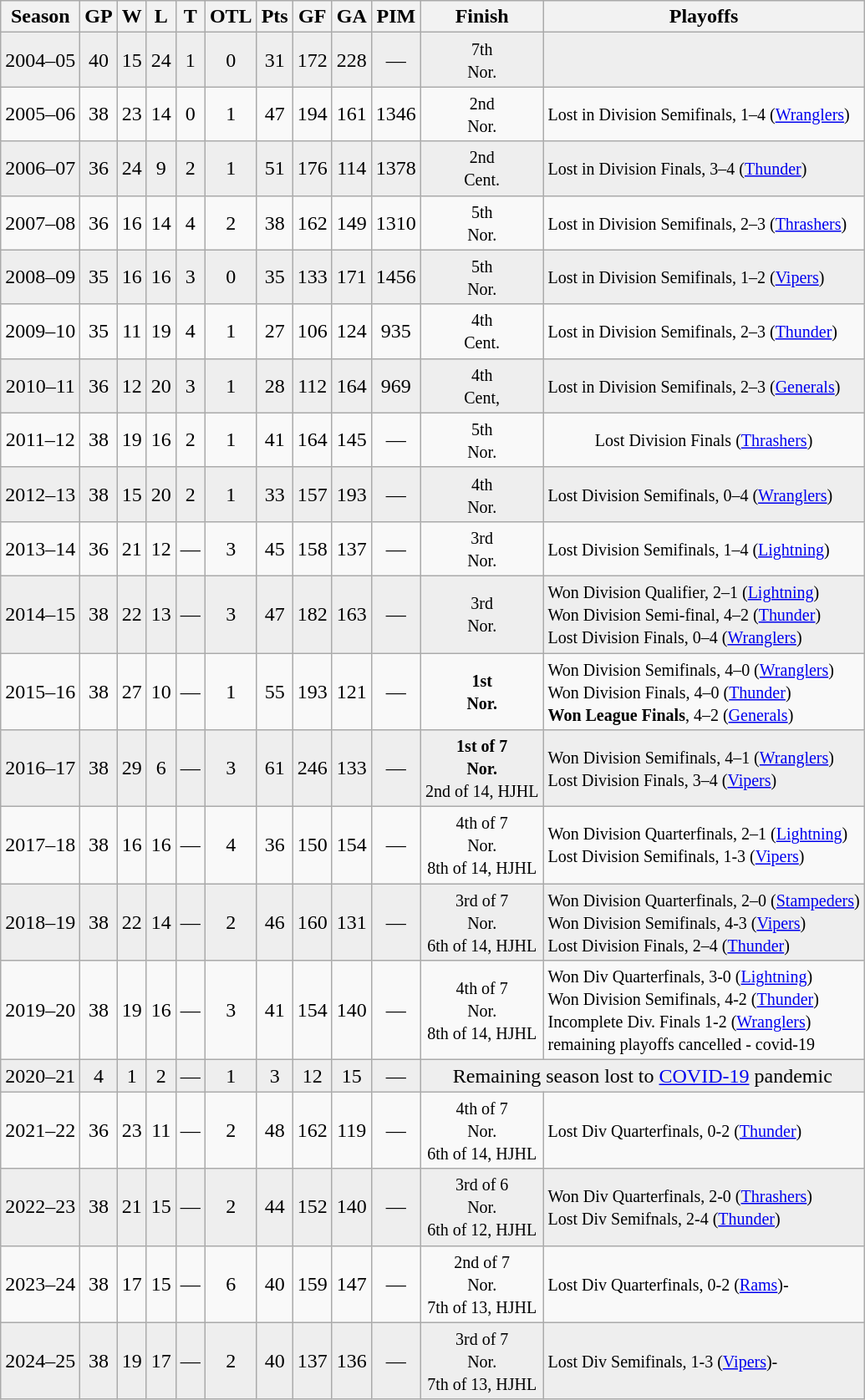<table class="wikitable" style="text-align:center">
<tr>
<th>Season</th>
<th>GP</th>
<th>W</th>
<th>L</th>
<th>T</th>
<th>OTL</th>
<th>Pts</th>
<th>GF</th>
<th>GA</th>
<th>PIM</th>
<th>Finish</th>
<th>Playoffs</th>
</tr>
<tr bgcolor="#eeeeee">
<td>2004–05</td>
<td>40</td>
<td>15</td>
<td>24</td>
<td>1</td>
<td>0</td>
<td>31</td>
<td>172</td>
<td>228</td>
<td>—</td>
<td><small> 7th<br> Nor.</small></td>
<td align=left></td>
</tr>
<tr>
<td>2005–06</td>
<td>38</td>
<td>23</td>
<td>14</td>
<td>0</td>
<td>1</td>
<td>47</td>
<td>194</td>
<td>161</td>
<td>1346</td>
<td><small>2nd<br> Nor. </small></td>
<td align=left><small> Lost in Division Semifinals, 1–4 (<a href='#'>Wranglers</a>)</small></td>
</tr>
<tr bgcolor="#eeeeee">
<td>2006–07</td>
<td>36</td>
<td>24</td>
<td>9</td>
<td>2</td>
<td>1</td>
<td>51</td>
<td>176</td>
<td>114</td>
<td>1378</td>
<td><small>2nd<br> Cent. </small></td>
<td align=left><small>Lost in Division Finals, 3–4 (<a href='#'>Thunder</a>)</small></td>
</tr>
<tr>
<td>2007–08</td>
<td>36</td>
<td>16</td>
<td>14</td>
<td>4</td>
<td>2</td>
<td>38</td>
<td>162</td>
<td>149</td>
<td>1310</td>
<td><small> 5th<br> Nor.</small></td>
<td align=left><small> Lost in Division Semifinals, 2–3 (<a href='#'>Thrashers</a>)</small></td>
</tr>
<tr bgcolor="#eeeeee">
<td>2008–09</td>
<td>35</td>
<td>16</td>
<td>16</td>
<td>3</td>
<td>0</td>
<td>35</td>
<td>133</td>
<td>171</td>
<td>1456</td>
<td><small> 5th<br> Nor.</small></td>
<td align=left><small>Lost in Division Semifinals, 1–2 (<a href='#'>Vipers</a>)</small></td>
</tr>
<tr>
<td>2009–10</td>
<td>35</td>
<td>11</td>
<td>19</td>
<td>4</td>
<td>1</td>
<td>27</td>
<td>106</td>
<td>124</td>
<td>935</td>
<td><small>4th<br> Cent.</small></td>
<td align=left><small> Lost in Division Semifinals, 2–3 (<a href='#'>Thunder</a>)</small></td>
</tr>
<tr bgcolor="#eeeeee">
<td>2010–11</td>
<td>36</td>
<td>12</td>
<td>20</td>
<td>3</td>
<td>1</td>
<td>28</td>
<td>112</td>
<td>164</td>
<td>969</td>
<td><small>4th<br> Cent, </small></td>
<td align=left><small>Lost in Division Semifinals, 2–3 (<a href='#'>Generals</a>)</small></td>
</tr>
<tr>
<td>2011–12</td>
<td>38</td>
<td>19</td>
<td>16</td>
<td>2</td>
<td>1</td>
<td>41</td>
<td>164</td>
<td>145</td>
<td>—</td>
<td><small> 5th<br> Nor.</small></td>
<td><small> Lost Division Finals (<a href='#'>Thrashers</a>)</small></td>
</tr>
<tr bgcolor="#eeeeee">
<td>2012–13</td>
<td>38</td>
<td>15</td>
<td>20</td>
<td>2</td>
<td>1</td>
<td>33</td>
<td>157</td>
<td>193</td>
<td>—</td>
<td><small>4th<br> Nor.</small></td>
<td align=left><small> Lost Division Semifinals, 0–4 (<a href='#'>Wranglers</a>)</small></td>
</tr>
<tr>
<td>2013–14</td>
<td>36</td>
<td>21</td>
<td>12</td>
<td>—</td>
<td>3</td>
<td>45</td>
<td>158</td>
<td>137</td>
<td>—</td>
<td><small> 3rd<br> Nor. </small></td>
<td align=left><small>Lost Division Semifinals, 1–4 (<a href='#'>Lightning</a>)</small></td>
</tr>
<tr bgcolor="#eeeeee">
<td>2014–15</td>
<td>38</td>
<td>22</td>
<td>13</td>
<td>—</td>
<td>3</td>
<td>47</td>
<td>182</td>
<td>163</td>
<td>—</td>
<td><small>3rd<br> Nor. </small></td>
<td align=left><small>Won Division Qualifier, 2–1 (<a href='#'>Lightning</a>)<br>Won Division Semi-final, 4–2 (<a href='#'>Thunder</a>)<br>Lost Division Finals, 0–4 (<a href='#'>Wranglers</a>)</small></td>
</tr>
<tr>
<td>2015–16</td>
<td>38</td>
<td>27</td>
<td>10</td>
<td>—</td>
<td>1</td>
<td>55</td>
<td>193</td>
<td>121</td>
<td>—</td>
<td><small> <strong>1st<br> Nor.</strong></small></td>
<td align=left><small> Won Division Semifinals, 4–0 (<a href='#'>Wranglers</a>)<br> Won Division Finals, 4–0 (<a href='#'>Thunder</a>)<br><strong>Won League Finals</strong>, 4–2 (<a href='#'>Generals</a>)</small></td>
</tr>
<tr bgcolor="#eeeeee">
<td>2016–17</td>
<td>38</td>
<td>29</td>
<td>6</td>
<td>—</td>
<td>3</td>
<td>61</td>
<td>246</td>
<td>133</td>
<td>—</td>
<td><small><strong>1st of 7<br> Nor.</strong><br>2nd of 14, HJHL </small></td>
<td align=left><small>Won Division Semifinals, 4–1 (<a href='#'>Wranglers</a>)<br>Lost Division Finals, 3–4 (<a href='#'>Vipers</a>)</small></td>
</tr>
<tr>
<td>2017–18</td>
<td>38</td>
<td>16</td>
<td>16</td>
<td>—</td>
<td>4</td>
<td>36</td>
<td>150</td>
<td>154</td>
<td>—</td>
<td><small> 4th of 7<br> Nor.<br>8th of 14, HJHL</small></td>
<td align=left><small> Won Division Quarterfinals, 2–1 (<a href='#'>Lightning</a>)<br>Lost Division Semifinals, 1-3 (<a href='#'>Vipers</a>)</small></td>
</tr>
<tr bgcolor="#eeeeee">
<td>2018–19</td>
<td>38</td>
<td>22</td>
<td>14</td>
<td>—</td>
<td>2</td>
<td>46</td>
<td>160</td>
<td>131</td>
<td>—</td>
<td><small> 3rd of 7<br> Nor.<br>6th of 14, HJHL</small></td>
<td align=left><small> Won Division Quarterfinals, 2–0 (<a href='#'>Stampeders</a>)<br>Won Division Semifinals, 4-3 (<a href='#'>Vipers</a>)<br>Lost Division Finals, 2–4 (<a href='#'>Thunder</a>)</small></td>
</tr>
<tr>
<td>2019–20</td>
<td>38</td>
<td>19</td>
<td>16</td>
<td>—</td>
<td>3</td>
<td>41</td>
<td>154</td>
<td>140</td>
<td>—</td>
<td><small> 4th of 7<br> Nor.<br>8th of 14, HJHL</small></td>
<td align=left><small> Won Div Quarterfinals, 3-0 (<a href='#'>Lightning</a>)<br>Won Division Semifinals, 4-2 (<a href='#'>Thunder</a>)<br>Incomplete Div. Finals 1-2 (<a href='#'>Wranglers</a>)<br>remaining playoffs cancelled - covid-19</small></td>
</tr>
<tr bgcolor="#eeeeee">
<td>2020–21</td>
<td>4</td>
<td>1</td>
<td>2</td>
<td>—</td>
<td>1</td>
<td>3</td>
<td>12</td>
<td>15</td>
<td>—</td>
<td colspan="3">Remaining season lost to <a href='#'>COVID-19</a> pandemic</td>
</tr>
<tr>
<td>2021–22</td>
<td>36</td>
<td>23</td>
<td>11</td>
<td>—</td>
<td>2</td>
<td>48</td>
<td>162</td>
<td>119</td>
<td>—</td>
<td><small> 4th of 7<br> Nor.<br>6th of 14, HJHL</small></td>
<td align=left><small> Lost Div Quarterfinals, 0-2 (<a href='#'>Thunder</a>)</small></td>
</tr>
<tr bgcolor="#eeeeee">
<td>2022–23</td>
<td>38</td>
<td>21</td>
<td>15</td>
<td>—</td>
<td>2</td>
<td>44</td>
<td>152</td>
<td>140</td>
<td>—</td>
<td><small> 3rd of 6<br> Nor.<br>6th of 12, HJHL</small></td>
<td align=left><small> Won Div Quarterfinals, 2-0 (<a href='#'>Thrashers</a>)<br>Lost Div Semifnals, 2-4 (<a href='#'>Thunder</a>)</small></td>
</tr>
<tr>
<td>2023–24</td>
<td>38</td>
<td>17</td>
<td>15</td>
<td>—</td>
<td>6</td>
<td>40</td>
<td>159</td>
<td>147</td>
<td>—</td>
<td><small> 2nd of 7<br> Nor.<br>7th of 13, HJHL</small></td>
<td align=left><small> Lost Div Quarterfinals, 0-2 (<a href='#'>Rams</a>)-</small></td>
</tr>
<tr bgcolor="#eeeeee">
<td>2024–25</td>
<td>38</td>
<td>19</td>
<td>17</td>
<td>—</td>
<td>2</td>
<td>40</td>
<td>137</td>
<td>136</td>
<td>—</td>
<td><small> 3rd of 7<br> Nor.<br>7th of 13, HJHL</small></td>
<td align=left><small> Lost Div Semifinals, 1-3 (<a href='#'>Vipers</a>)-</small></td>
</tr>
</table>
